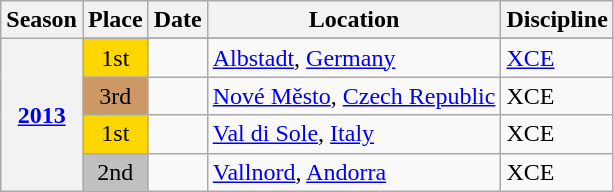<table class="wikitable">
<tr>
<th>Season</th>
<th>Place</th>
<th>Date</th>
<th>Location</th>
<th>Discipline</th>
</tr>
<tr>
<th rowspan=5><a href='#'>2013</a></th>
</tr>
<tr>
<td align=center bgcolor=gold>1st</td>
<td></td>
<td> <a href='#'>Albstadt</a>, <a href='#'>Germany</a></td>
<td><a href='#'>XCE</a></td>
</tr>
<tr>
<td align=center bgcolor=cc9966>3rd</td>
<td></td>
<td> <a href='#'>Nové Město</a>, <a href='#'>Czech Republic</a></td>
<td>XCE</td>
</tr>
<tr>
<td align=center bgcolor=gold>1st</td>
<td></td>
<td> <a href='#'>Val di Sole</a>, <a href='#'>Italy</a></td>
<td>XCE</td>
</tr>
<tr>
<td align=center bgcolor=silver>2nd</td>
<td></td>
<td> <a href='#'>Vallnord</a>, <a href='#'>Andorra</a></td>
<td>XCE</td>
</tr>
</table>
